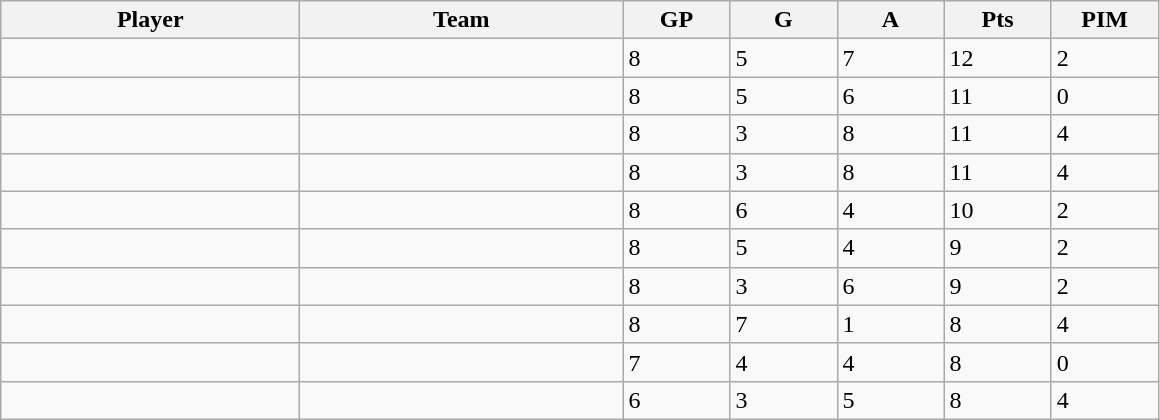<table class="wikitable sortable">
<tr>
<th style="width: 12em;">Player</th>
<th style="width: 13em;">Team</th>
<th style="width: 4em;">GP</th>
<th style="width: 4em;">G</th>
<th style="width: 4em;">A</th>
<th style="width: 4em;">Pts</th>
<th style="width: 4em;">PIM</th>
</tr>
<tr>
<td></td>
<td></td>
<td>8</td>
<td>5</td>
<td>7</td>
<td>12</td>
<td>2</td>
</tr>
<tr>
<td></td>
<td></td>
<td>8</td>
<td>5</td>
<td>6</td>
<td>11</td>
<td>0</td>
</tr>
<tr>
<td></td>
<td></td>
<td>8</td>
<td>3</td>
<td>8</td>
<td>11</td>
<td>4</td>
</tr>
<tr>
<td></td>
<td></td>
<td>8</td>
<td>3</td>
<td>8</td>
<td>11</td>
<td>4</td>
</tr>
<tr>
<td></td>
<td></td>
<td>8</td>
<td>6</td>
<td>4</td>
<td>10</td>
<td>2</td>
</tr>
<tr>
<td></td>
<td></td>
<td>8</td>
<td>5</td>
<td>4</td>
<td>9</td>
<td>2</td>
</tr>
<tr>
<td></td>
<td></td>
<td>8</td>
<td>3</td>
<td>6</td>
<td>9</td>
<td>2</td>
</tr>
<tr>
<td></td>
<td></td>
<td>8</td>
<td>7</td>
<td>1</td>
<td>8</td>
<td>4</td>
</tr>
<tr>
<td></td>
<td></td>
<td>7</td>
<td>4</td>
<td>4</td>
<td>8</td>
<td>0</td>
</tr>
<tr>
<td></td>
<td></td>
<td>6</td>
<td>3</td>
<td>5</td>
<td>8</td>
<td>4</td>
</tr>
</table>
